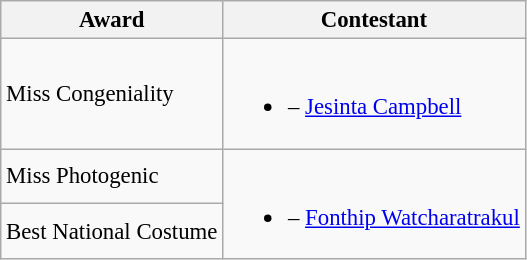<table class="wikitable sortable" style="font-size:95%;">
<tr>
<th>Award</th>
<th>Contestant</th>
</tr>
<tr>
<td>Miss Congeniality</td>
<td><br><ul><li> – <a href='#'>Jesinta Campbell</a></li></ul></td>
</tr>
<tr>
<td>Miss Photogenic</td>
<td rowspan="2"><br><ul><li> – <a href='#'>Fonthip Watcharatrakul</a></li></ul></td>
</tr>
<tr>
<td>Best National Costume</td>
</tr>
</table>
